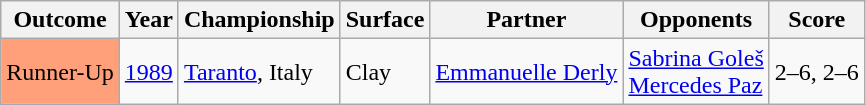<table class="wikitable">
<tr>
<th>Outcome</th>
<th>Year</th>
<th>Championship</th>
<th>Surface</th>
<th>Partner</th>
<th>Opponents</th>
<th>Score</th>
</tr>
<tr>
<td bgcolor="#FFA07A">Runner-Up</td>
<td><a href='#'>1989</a></td>
<td><a href='#'>Taranto</a>, Italy</td>
<td>Clay</td>
<td> <a href='#'>Emmanuelle Derly</a></td>
<td> <a href='#'>Sabrina Goleš</a><br> <a href='#'>Mercedes Paz</a></td>
<td>2–6, 2–6</td>
</tr>
</table>
